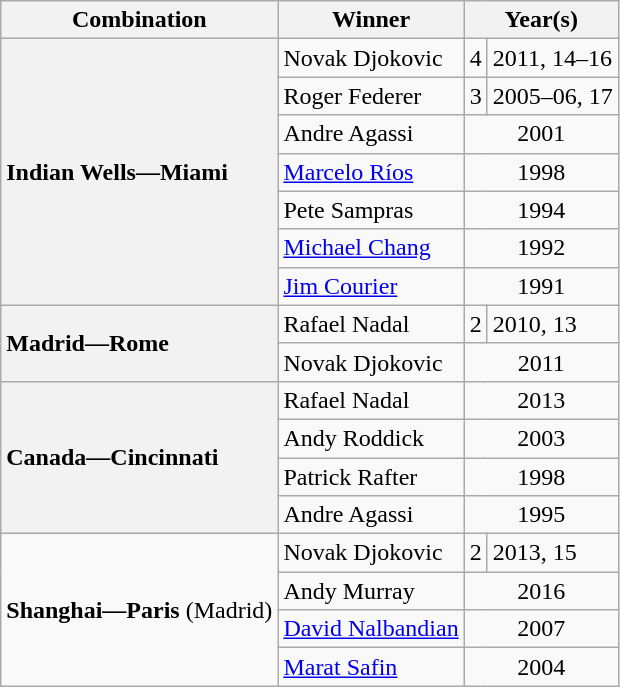<table class="wikitable nowrap">
<tr>
<th scope="col">Combination</th>
<th scope="col">Winner</th>
<th scope="col" colspan=2>Year(s)</th>
</tr>
<tr>
<th scope="row" rowspan="7" style="text-align:left;">Indian Wells—Miami<br></th>
<td> Novak Djokovic</td>
<td>4</td>
<td>2011, 14–16</td>
</tr>
<tr>
<td> Roger Federer</td>
<td>3</td>
<td>2005–06, 17</td>
</tr>
<tr>
<td> Andre Agassi</td>
<td colspan=2 style="text-align:center">2001</td>
</tr>
<tr>
<td> <a href='#'>Marcelo Ríos</a></td>
<td colspan=2 style="text-align:center">1998</td>
</tr>
<tr>
<td> Pete Sampras</td>
<td colspan=2 style="text-align:center">1994</td>
</tr>
<tr>
<td> <a href='#'>Michael Chang</a></td>
<td colspan=2 style="text-align:center">1992</td>
</tr>
<tr>
<td> <a href='#'>Jim Courier</a></td>
<td colspan=2 style="text-align:center">1991</td>
</tr>
<tr>
<th scope="row" rowspan=2 style="text-align:left;">Madrid—Rome<br></th>
<td> Rafael Nadal</td>
<td>2</td>
<td>2010, 13</td>
</tr>
<tr>
<td> Novak Djokovic</td>
<td colspan=2 style="text-align:center">2011</td>
</tr>
<tr>
<th scope="row" rowspan="4" style="text-align:left;">Canada—Cincinnati<br></th>
<td> Rafael Nadal</td>
<td colspan=2 style="text-align:center">2013</td>
</tr>
<tr>
<td> Andy Roddick</td>
<td colspan=2 style="text-align:center">2003</td>
</tr>
<tr>
<td> Patrick Rafter</td>
<td colspan=2 style="text-align:center">1998</td>
</tr>
<tr>
<td> Andre Agassi</td>
<td colspan=2 style="text-align:center">1995</td>
</tr>
<tr>
<td scope="row" rowspan="4" style="text-align:left; background: No.eaecf0;"><strong>Shanghai—Paris</strong> (Madrid)<br></td>
<td> Novak Djokovic</td>
<td>2</td>
<td>2013, 15</td>
</tr>
<tr>
<td> Andy Murray</td>
<td colspan=2 style="text-align:center">2016</td>
</tr>
<tr>
<td> <a href='#'>David Nalbandian</a></td>
<td colspan=2 style="text-align:center">2007</td>
</tr>
<tr>
<td> <a href='#'>Marat Safin</a></td>
<td colspan=2 style="text-align:center">2004</td>
</tr>
</table>
